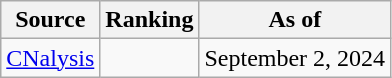<table class="wikitable" style="text-align:center">
<tr>
<th>Source</th>
<th>Ranking</th>
<th>As of</th>
</tr>
<tr>
<td align=left><a href='#'>CNalysis</a></td>
<td></td>
<td>September 2, 2024</td>
</tr>
</table>
